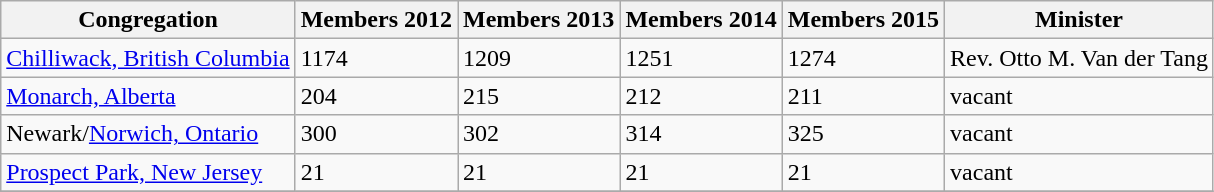<table class="wikitable">
<tr>
<th>Congregation</th>
<th>Members 2012</th>
<th>Members 2013</th>
<th>Members 2014</th>
<th>Members 2015</th>
<th>Minister</th>
</tr>
<tr>
<td><a href='#'>Chilliwack, British Columbia</a></td>
<td>1174</td>
<td>1209</td>
<td>1251</td>
<td>1274</td>
<td>Rev. Otto M. Van der Tang</td>
</tr>
<tr>
<td><a href='#'>Monarch, Alberta</a></td>
<td>204</td>
<td>215</td>
<td>212</td>
<td>211</td>
<td>vacant</td>
</tr>
<tr>
<td>Newark/<a href='#'>Norwich, Ontario</a></td>
<td>300</td>
<td>302</td>
<td>314</td>
<td>325</td>
<td>vacant</td>
</tr>
<tr>
<td><a href='#'>Prospect Park, New Jersey</a></td>
<td>21</td>
<td>21</td>
<td>21</td>
<td>21</td>
<td>vacant</td>
</tr>
<tr>
</tr>
</table>
